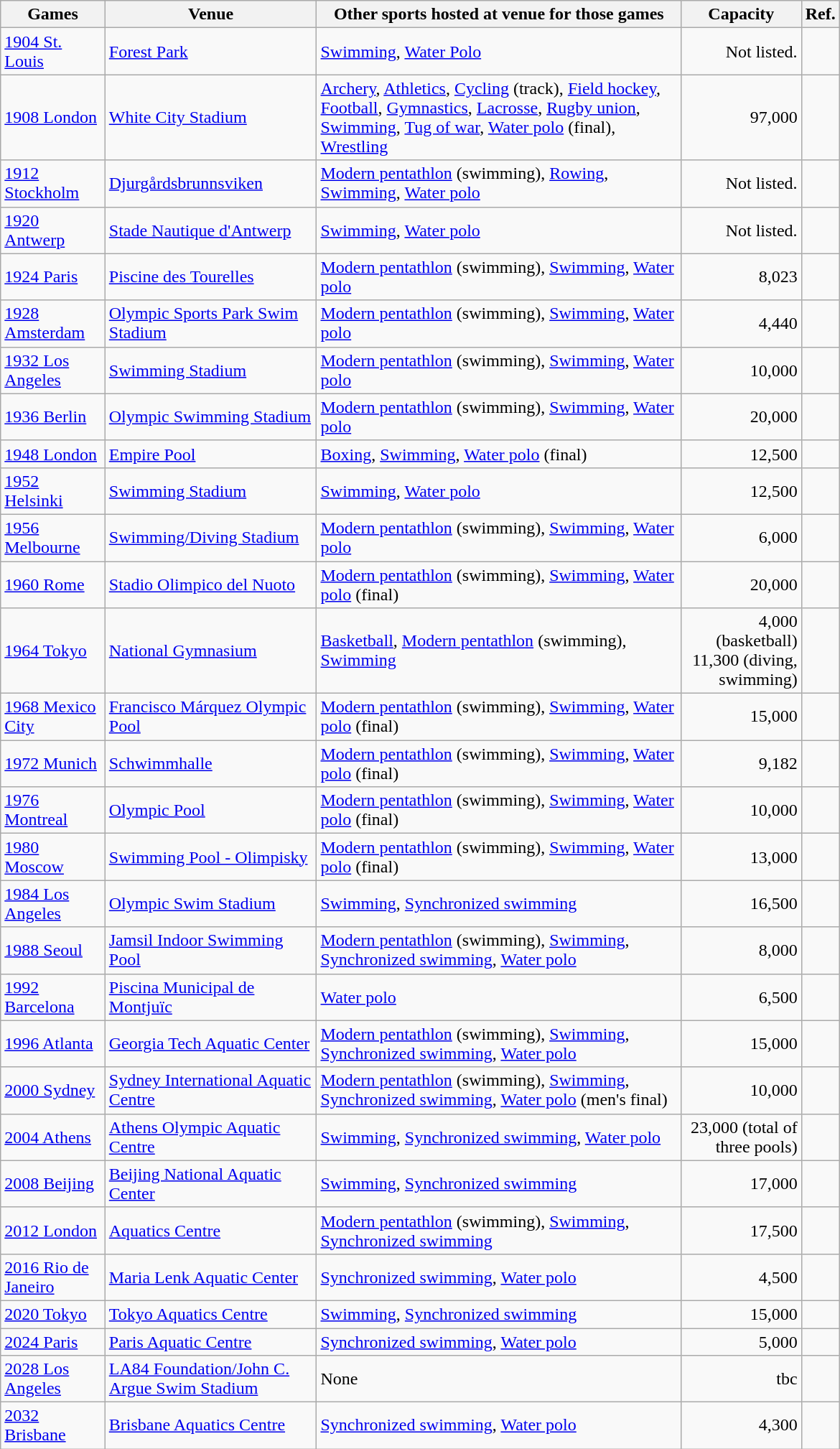<table class="wikitable sortable" width=780px>
<tr>
<th>Games</th>
<th>Venue</th>
<th>Other sports hosted at venue for those games</th>
<th>Capacity</th>
<th>Ref.</th>
</tr>
<tr>
<td><a href='#'>1904 St. Louis</a></td>
<td><a href='#'>Forest Park</a></td>
<td><a href='#'>Swimming</a>, <a href='#'>Water Polo</a></td>
<td align="right">Not listed.</td>
<td align=center></td>
</tr>
<tr>
<td><a href='#'>1908 London</a></td>
<td><a href='#'>White City Stadium</a></td>
<td><a href='#'>Archery</a>, <a href='#'>Athletics</a>, <a href='#'>Cycling</a> (track), <a href='#'>Field hockey</a>, <a href='#'>Football</a>, <a href='#'>Gymnastics</a>, <a href='#'>Lacrosse</a>, <a href='#'>Rugby union</a>, <a href='#'>Swimming</a>, <a href='#'>Tug of war</a>, <a href='#'>Water polo</a> (final), <a href='#'>Wrestling</a></td>
<td align="right">97,000</td>
<td align=center></td>
</tr>
<tr>
<td><a href='#'>1912 Stockholm</a></td>
<td><a href='#'>Djurgårdsbrunnsviken</a></td>
<td><a href='#'>Modern pentathlon</a> (swimming), <a href='#'>Rowing</a>, <a href='#'>Swimming</a>, <a href='#'>Water polo</a></td>
<td align="right">Not listed.</td>
<td align=center></td>
</tr>
<tr>
<td><a href='#'>1920 Antwerp</a></td>
<td><a href='#'>Stade Nautique d'Antwerp</a></td>
<td><a href='#'>Swimming</a>, <a href='#'>Water polo</a></td>
<td align="right">Not listed.</td>
<td align=center></td>
</tr>
<tr>
<td><a href='#'>1924 Paris</a></td>
<td><a href='#'>Piscine des Tourelles</a></td>
<td><a href='#'>Modern pentathlon</a> (swimming), <a href='#'>Swimming</a>, <a href='#'>Water polo</a></td>
<td align="right">8,023</td>
<td align=center></td>
</tr>
<tr>
<td><a href='#'>1928 Amsterdam</a></td>
<td><a href='#'>Olympic Sports Park Swim Stadium</a></td>
<td><a href='#'>Modern pentathlon</a> (swimming), <a href='#'>Swimming</a>, <a href='#'>Water polo</a></td>
<td align="right">4,440</td>
<td align=center></td>
</tr>
<tr>
<td><a href='#'>1932 Los Angeles</a></td>
<td><a href='#'>Swimming Stadium</a></td>
<td><a href='#'>Modern pentathlon</a> (swimming), <a href='#'>Swimming</a>, <a href='#'>Water polo</a></td>
<td align="right">10,000</td>
<td align=center></td>
</tr>
<tr>
<td><a href='#'>1936 Berlin</a></td>
<td><a href='#'>Olympic Swimming Stadium</a></td>
<td><a href='#'>Modern pentathlon</a> (swimming), <a href='#'>Swimming</a>, <a href='#'>Water polo</a></td>
<td align="right">20,000</td>
<td align=center></td>
</tr>
<tr>
<td><a href='#'>1948 London</a></td>
<td><a href='#'>Empire Pool</a></td>
<td><a href='#'>Boxing</a>, <a href='#'>Swimming</a>, <a href='#'>Water polo</a> (final)</td>
<td align="right">12,500</td>
<td align=center></td>
</tr>
<tr>
<td><a href='#'>1952 Helsinki</a></td>
<td><a href='#'>Swimming Stadium</a></td>
<td><a href='#'>Swimming</a>, <a href='#'>Water polo</a></td>
<td align="right">12,500</td>
<td align=center></td>
</tr>
<tr>
<td><a href='#'>1956 Melbourne</a></td>
<td><a href='#'>Swimming/Diving Stadium</a></td>
<td><a href='#'>Modern pentathlon</a> (swimming), <a href='#'>Swimming</a>, <a href='#'>Water polo</a></td>
<td align="right">6,000</td>
<td align=center></td>
</tr>
<tr>
<td><a href='#'>1960 Rome</a></td>
<td><a href='#'>Stadio Olimpico del Nuoto</a></td>
<td><a href='#'>Modern pentathlon</a> (swimming), <a href='#'>Swimming</a>, <a href='#'>Water polo</a> (final)</td>
<td align="right">20,000</td>
<td align=center></td>
</tr>
<tr>
<td><a href='#'>1964 Tokyo</a></td>
<td><a href='#'>National Gymnasium</a></td>
<td><a href='#'>Basketball</a>, <a href='#'>Modern pentathlon</a> (swimming), <a href='#'>Swimming</a></td>
<td align="right">4,000 (basketball)<br>11,300 (diving, swimming)</td>
<td align=center></td>
</tr>
<tr>
<td><a href='#'>1968 Mexico City</a></td>
<td><a href='#'>Francisco Márquez Olympic Pool</a></td>
<td><a href='#'>Modern pentathlon</a> (swimming), <a href='#'>Swimming</a>, <a href='#'>Water polo</a> (final)</td>
<td align="right">15,000</td>
<td align=center></td>
</tr>
<tr>
<td><a href='#'>1972 Munich</a></td>
<td><a href='#'>Schwimmhalle</a></td>
<td><a href='#'>Modern pentathlon</a> (swimming), <a href='#'>Swimming</a>, <a href='#'>Water polo</a> (final)</td>
<td align="right">9,182</td>
<td align=center></td>
</tr>
<tr>
<td><a href='#'>1976 Montreal</a></td>
<td><a href='#'>Olympic Pool</a></td>
<td><a href='#'>Modern pentathlon</a> (swimming), <a href='#'>Swimming</a>, <a href='#'>Water polo</a> (final)</td>
<td align="right">10,000</td>
<td align=center></td>
</tr>
<tr>
<td><a href='#'>1980 Moscow</a></td>
<td><a href='#'>Swimming Pool - Olimpisky</a></td>
<td><a href='#'>Modern pentathlon</a> (swimming), <a href='#'>Swimming</a>, <a href='#'>Water polo</a> (final)</td>
<td align="right">13,000</td>
<td align=center></td>
</tr>
<tr>
<td><a href='#'>1984 Los Angeles</a></td>
<td><a href='#'>Olympic Swim Stadium</a></td>
<td><a href='#'>Swimming</a>, <a href='#'>Synchronized swimming</a></td>
<td align="right">16,500</td>
<td align=center></td>
</tr>
<tr>
<td><a href='#'>1988 Seoul</a></td>
<td><a href='#'>Jamsil Indoor Swimming Pool</a></td>
<td><a href='#'>Modern pentathlon</a> (swimming), <a href='#'>Swimming</a>, <a href='#'>Synchronized swimming</a>, <a href='#'>Water polo</a></td>
<td align="right">8,000</td>
<td align=center></td>
</tr>
<tr>
<td><a href='#'>1992 Barcelona</a></td>
<td><a href='#'>Piscina Municipal de Montjuïc</a></td>
<td><a href='#'>Water polo</a></td>
<td align="right">6,500</td>
<td align=center></td>
</tr>
<tr>
<td><a href='#'>1996 Atlanta</a></td>
<td><a href='#'>Georgia Tech Aquatic Center</a></td>
<td><a href='#'>Modern pentathlon</a> (swimming), <a href='#'>Swimming</a>, <a href='#'>Synchronized swimming</a>, <a href='#'>Water polo</a></td>
<td align="right">15,000</td>
<td align=center></td>
</tr>
<tr>
<td><a href='#'>2000 Sydney</a></td>
<td><a href='#'>Sydney International Aquatic Centre</a></td>
<td><a href='#'>Modern pentathlon</a> (swimming), <a href='#'>Swimming</a>, <a href='#'>Synchronized swimming</a>, <a href='#'>Water polo</a> (men's final)</td>
<td align="right">10,000</td>
<td align=center></td>
</tr>
<tr>
<td><a href='#'>2004 Athens</a></td>
<td><a href='#'>Athens Olympic Aquatic Centre</a></td>
<td><a href='#'>Swimming</a>, <a href='#'>Synchronized swimming</a>, <a href='#'>Water polo</a></td>
<td align="right">23,000 (total of three pools)</td>
<td align=center></td>
</tr>
<tr>
<td><a href='#'>2008 Beijing</a></td>
<td><a href='#'>Beijing National Aquatic Center</a></td>
<td><a href='#'>Swimming</a>, <a href='#'>Synchronized swimming</a></td>
<td align="right">17,000</td>
<td align=center></td>
</tr>
<tr>
<td><a href='#'>2012 London</a></td>
<td><a href='#'>Aquatics Centre</a></td>
<td><a href='#'>Modern pentathlon</a> (swimming), <a href='#'>Swimming</a>, <a href='#'>Synchronized swimming</a></td>
<td align="right">17,500</td>
<td align=center></td>
</tr>
<tr>
<td><a href='#'>2016 Rio de Janeiro</a></td>
<td><a href='#'>Maria Lenk Aquatic Center</a></td>
<td><a href='#'>Synchronized swimming</a>, <a href='#'>Water polo</a></td>
<td align="right">4,500</td>
<td align="center"></td>
</tr>
<tr>
<td><a href='#'>2020 Tokyo</a></td>
<td><a href='#'>Tokyo Aquatics Centre</a></td>
<td><a href='#'>Swimming</a>, <a href='#'>Synchronized swimming</a></td>
<td align="right">15,000</td>
<td align=center></td>
</tr>
<tr>
<td><a href='#'>2024 Paris</a></td>
<td><a href='#'>Paris Aquatic Centre</a></td>
<td><a href='#'>Synchronized swimming</a>, <a href='#'>Water polo</a></td>
<td align="right">5,000</td>
<td align=center></td>
</tr>
<tr>
<td><a href='#'>2028 Los Angeles</a></td>
<td><a href='#'>LA84 Foundation/John C. Argue Swim Stadium</a></td>
<td>None</td>
<td align="right">tbc</td>
<td align=center></td>
</tr>
<tr>
<td><a href='#'>2032 Brisbane</a></td>
<td><a href='#'>Brisbane Aquatics Centre</a></td>
<td><a href='#'>Synchronized swimming</a>, <a href='#'>Water polo</a></td>
<td align="right">4,300</td>
<td align=center></td>
</tr>
</table>
